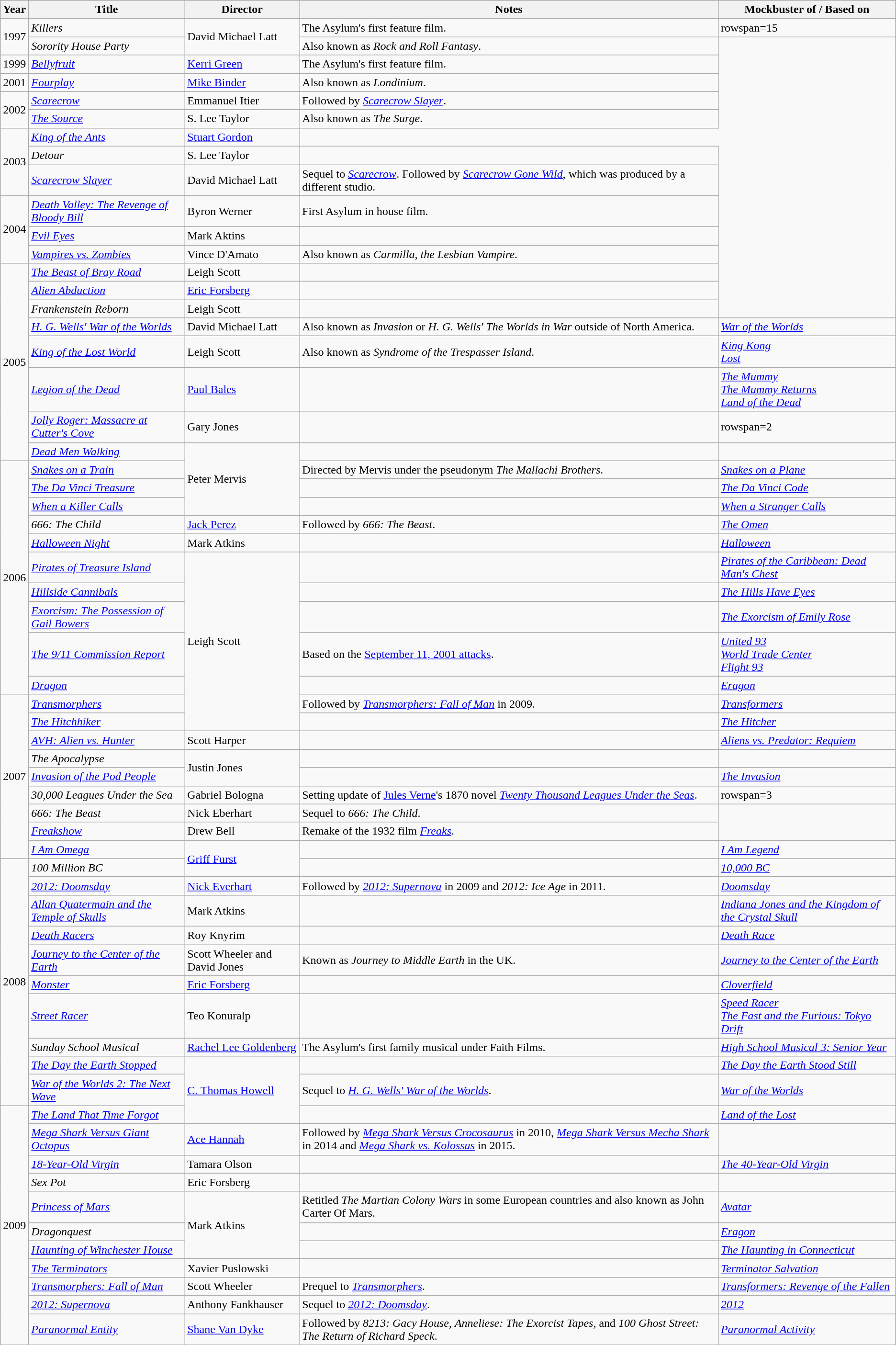<table class="wikitable sortable">
<tr>
<th>Year</th>
<th>Title</th>
<th>Director</th>
<th class="unsortable">Notes</th>
<th>Mockbuster of / Based on</th>
</tr>
<tr>
<td rowspan="2">1997</td>
<td><em>Killers</em></td>
<td rowspan="2">David Michael Latt</td>
<td>The Asylum's first feature film.</td>
<td>rowspan=15 </td>
</tr>
<tr>
<td><em>Sorority House Party</em></td>
<td>Also known as <em>Rock and Roll Fantasy</em>.</td>
</tr>
<tr>
<td>1999</td>
<td><em><a href='#'>Bellyfruit</a></em></td>
<td><a href='#'>Kerri Green</a></td>
<td>The Asylum's first feature film.</td>
</tr>
<tr>
<td>2001</td>
<td><em><a href='#'>Fourplay</a></em></td>
<td><a href='#'>Mike Binder</a></td>
<td>Also known as <em>Londinium</em>.</td>
</tr>
<tr>
<td rowspan=2>2002</td>
<td><em><a href='#'>Scarecrow</a></em></td>
<td>Emmanuel Itier</td>
<td>Followed by <em><a href='#'>Scarecrow Slayer</a></em>.</td>
</tr>
<tr>
<td><em><a href='#'>The Source</a></em></td>
<td>S. Lee Taylor</td>
<td>Also known as <em>The Surge</em>.</td>
</tr>
<tr>
<td rowspan="3">2003</td>
<td><em><a href='#'>King of the Ants</a></em></td>
<td><a href='#'>Stuart Gordon</a></td>
</tr>
<tr>
<td><em>Detour</em></td>
<td>S. Lee Taylor</td>
<td></td>
</tr>
<tr>
<td><em><a href='#'>Scarecrow Slayer</a></em></td>
<td>David Michael Latt</td>
<td>Sequel to <em><a href='#'>Scarecrow</a></em>. Followed by <em><a href='#'>Scarecrow Gone Wild</a></em>, which was produced by a different studio.</td>
</tr>
<tr>
<td rowspan="3">2004</td>
<td><em><a href='#'>Death Valley: The Revenge of Bloody Bill</a></em></td>
<td>Byron Werner</td>
<td>First Asylum in house film.</td>
</tr>
<tr>
<td><em><a href='#'>Evil Eyes</a></em></td>
<td>Mark Aktins</td>
<td></td>
</tr>
<tr>
<td><em><a href='#'>Vampires vs. Zombies</a></em></td>
<td>Vince D'Amato</td>
<td>Also known as <em>Carmilla, the Lesbian Vampire</em>.</td>
</tr>
<tr>
<td rowspan="8">2005</td>
<td><em><a href='#'>The Beast of Bray Road</a></em></td>
<td>Leigh Scott</td>
<td></td>
</tr>
<tr>
<td><em><a href='#'>Alien Abduction</a></em></td>
<td><a href='#'>Eric Forsberg</a></td>
<td></td>
</tr>
<tr>
<td><em>Frankenstein Reborn</em></td>
<td>Leigh Scott</td>
<td></td>
</tr>
<tr>
<td><em><a href='#'>H. G. Wells' War of the Worlds</a></em></td>
<td>David Michael Latt</td>
<td>Also known as <em>Invasion</em> or <em>H. G. Wells' The Worlds in War</em> outside of North America.</td>
<td><em><a href='#'>War of the Worlds</a></em></td>
</tr>
<tr>
<td><em><a href='#'>King of the Lost World</a></em></td>
<td>Leigh Scott</td>
<td>Also known as <em>Syndrome of the Trespasser Island</em>.</td>
<td><em><a href='#'>King Kong</a></em><br><em><a href='#'>Lost</a></em></td>
</tr>
<tr>
<td><a href='#'><em>Legion of the Dead</em></a></td>
<td><a href='#'>Paul Bales</a></td>
<td></td>
<td><em><a href='#'>The Mummy</a></em><br><em><a href='#'>The Mummy Returns</a></em><br><em><a href='#'>Land of the Dead</a></em></td>
</tr>
<tr>
<td><em><a href='#'>Jolly Roger: Massacre at Cutter's Cove</a></em></td>
<td>Gary Jones</td>
<td></td>
<td>rowspan=2 </td>
</tr>
<tr>
<td><em><a href='#'>Dead Men Walking</a></em></td>
<td rowspan=4>Peter Mervis</td>
<td></td>
</tr>
<tr>
<td rowspan="10">2006</td>
<td><em><a href='#'>Snakes on a Train</a></em></td>
<td>Directed by Mervis under the pseudonym <em>The Mallachi Brothers</em>.</td>
<td><em><a href='#'>Snakes on a Plane</a></em></td>
</tr>
<tr>
<td><em><a href='#'>The Da Vinci Treasure</a></em></td>
<td></td>
<td><em><a href='#'>The Da Vinci Code</a></em></td>
</tr>
<tr>
<td><em><a href='#'>When a Killer Calls</a></em></td>
<td></td>
<td><em><a href='#'>When a Stranger Calls</a></em></td>
</tr>
<tr>
<td><em>666: The Child</em></td>
<td><a href='#'>Jack Perez</a></td>
<td>Followed by <em>666: The Beast</em>.</td>
<td><em><a href='#'>The Omen</a></em></td>
</tr>
<tr>
<td><em><a href='#'>Halloween Night</a></em></td>
<td>Mark Atkins</td>
<td></td>
<td><em><a href='#'>Halloween</a></em></td>
</tr>
<tr>
<td><em><a href='#'>Pirates of Treasure Island</a></em></td>
<td rowspan="7">Leigh Scott</td>
<td></td>
<td><em><a href='#'>Pirates of the Caribbean: Dead Man's Chest</a></em></td>
</tr>
<tr>
<td><em><a href='#'>Hillside Cannibals</a></em></td>
<td></td>
<td><em><a href='#'>The Hills Have Eyes</a></em></td>
</tr>
<tr>
<td><em><a href='#'>Exorcism: The Possession of Gail Bowers</a></em></td>
<td></td>
<td><em><a href='#'>The Exorcism of Emily Rose</a></em></td>
</tr>
<tr>
<td><em><a href='#'>The 9/11 Commission Report</a></em></td>
<td>Based on the <a href='#'>September 11, 2001 attacks</a>.</td>
<td><em><a href='#'>United 93</a></em><br><em><a href='#'>World Trade Center</a></em><br><em><a href='#'>Flight 93</a></em></td>
</tr>
<tr>
<td><em><a href='#'>Dragon</a></em></td>
<td></td>
<td><em><a href='#'>Eragon</a></em></td>
</tr>
<tr>
<td rowspan=9>2007</td>
<td><em><a href='#'>Transmorphers</a></em></td>
<td>Followed by <em><a href='#'>Transmorphers: Fall of Man</a></em> in 2009.</td>
<td><em><a href='#'>Transformers</a></em></td>
</tr>
<tr>
<td><em><a href='#'>The Hitchhiker</a></em></td>
<td></td>
<td><em><a href='#'>The Hitcher</a></em></td>
</tr>
<tr>
<td><em><a href='#'>AVH: Alien vs. Hunter</a></em></td>
<td>Scott Harper</td>
<td></td>
<td><em><a href='#'>Aliens vs. Predator: Requiem</a></em></td>
</tr>
<tr>
<td><em>The Apocalypse</em></td>
<td rowspan=2>Justin Jones</td>
<td></td>
<td></td>
</tr>
<tr>
<td><em><a href='#'>Invasion of the Pod People</a></em></td>
<td></td>
<td><em><a href='#'>The Invasion</a></em></td>
</tr>
<tr>
<td><em>30,000 Leagues Under the Sea</em></td>
<td>Gabriel Bologna</td>
<td>Setting update of <a href='#'>Jules Verne</a>'s 1870 novel <em><a href='#'>Twenty Thousand Leagues Under the Seas</a></em>.</td>
<td>rowspan=3 </td>
</tr>
<tr>
<td><em>666: The Beast</em></td>
<td>Nick Eberhart</td>
<td>Sequel to <em>666: The Child</em>.</td>
</tr>
<tr>
<td><em><a href='#'>Freakshow</a></em></td>
<td>Drew Bell</td>
<td>Remake of the 1932 film <em><a href='#'>Freaks</a></em>.</td>
</tr>
<tr>
<td><em><a href='#'>I Am Omega</a></em></td>
<td rowspan=2><a href='#'>Griff Furst</a></td>
<td></td>
<td><em><a href='#'>I Am Legend</a></em></td>
</tr>
<tr>
<td rowspan=10>2008</td>
<td><em>100 Million BC</em></td>
<td></td>
<td><em><a href='#'>10,000 BC</a></em></td>
</tr>
<tr>
<td><em><a href='#'>2012: Doomsday</a></em></td>
<td><a href='#'>Nick Everhart</a></td>
<td>Followed by <em><a href='#'>2012: Supernova</a></em> in 2009 and <em>2012: Ice Age</em> in 2011.</td>
<td><em><a href='#'>Doomsday</a></em></td>
</tr>
<tr>
<td><em><a href='#'>Allan Quatermain and the Temple of Skulls</a></em></td>
<td>Mark Atkins</td>
<td></td>
<td><em><a href='#'>Indiana Jones and the Kingdom of the Crystal Skull</a></em></td>
</tr>
<tr>
<td><em><a href='#'>Death Racers</a></em></td>
<td>Roy Knyrim</td>
<td></td>
<td><em><a href='#'>Death Race</a></em></td>
</tr>
<tr>
<td><em><a href='#'>Journey to the Center of the Earth</a></em></td>
<td>Scott Wheeler and David Jones</td>
<td>Known as <em>Journey to Middle Earth</em> in the UK.</td>
<td><em><a href='#'>Journey to the Center of the Earth</a></em></td>
</tr>
<tr>
<td><em><a href='#'>Monster</a></em></td>
<td><a href='#'>Eric Forsberg</a></td>
<td></td>
<td><em><a href='#'>Cloverfield</a></em></td>
</tr>
<tr>
<td><em><a href='#'>Street Racer</a></em></td>
<td>Teo Konuralp</td>
<td></td>
<td><em><a href='#'>Speed Racer</a></em><br><em><a href='#'>The Fast and the Furious: Tokyo Drift</a></em></td>
</tr>
<tr>
<td><em>Sunday School Musical</em></td>
<td><a href='#'>Rachel Lee Goldenberg</a></td>
<td>The Asylum's first family musical under Faith Films.</td>
<td><em><a href='#'>High School Musical 3: Senior Year</a></em></td>
</tr>
<tr>
<td><em><a href='#'>The Day the Earth Stopped</a></em></td>
<td rowspan=3><a href='#'>C. Thomas Howell</a></td>
<td></td>
<td><em><a href='#'>The Day the Earth Stood Still</a></em></td>
</tr>
<tr>
<td><em><a href='#'>War of the Worlds 2: The Next Wave</a></em></td>
<td>Sequel to <em><a href='#'>H. G. Wells' War of the Worlds</a></em>.</td>
<td><em><a href='#'>War of the Worlds</a></em></td>
</tr>
<tr>
<td rowspan=11>2009</td>
<td><em><a href='#'>The Land That Time Forgot</a></em></td>
<td></td>
<td><em><a href='#'>Land of the Lost</a></em></td>
</tr>
<tr>
<td><em><a href='#'>Mega Shark Versus Giant Octopus</a></em></td>
<td><a href='#'>Ace Hannah</a></td>
<td>Followed by <em><a href='#'>Mega Shark Versus Crocosaurus</a></em> in 2010, <em><a href='#'>Mega Shark Versus Mecha Shark</a></em> in 2014 and <em><a href='#'>Mega Shark vs. Kolossus</a></em> in 2015.</td>
<td></td>
</tr>
<tr>
<td><em><a href='#'>18-Year-Old Virgin</a></em></td>
<td>Tamara Olson</td>
<td></td>
<td><em><a href='#'>The 40-Year-Old Virgin</a></em></td>
</tr>
<tr>
<td><em>Sex Pot</em></td>
<td>Eric Forsberg</td>
<td></td>
<td></td>
</tr>
<tr>
<td><em><a href='#'>Princess of Mars</a></em></td>
<td rowspan=3>Mark Atkins</td>
<td>Retitled <em>The Martian Colony Wars</em> in some European countries and also known as John Carter Of Mars.</td>
<td><em><a href='#'>Avatar</a></em></td>
</tr>
<tr>
<td><em>Dragonquest</em></td>
<td></td>
<td><em><a href='#'>Eragon</a></em></td>
</tr>
<tr>
<td><em><a href='#'>Haunting of Winchester House</a></em></td>
<td></td>
<td><em><a href='#'>The Haunting in Connecticut</a></em></td>
</tr>
<tr>
<td><em><a href='#'>The Terminators</a></em></td>
<td>Xavier Puslowski</td>
<td></td>
<td><em><a href='#'>Terminator Salvation</a></em></td>
</tr>
<tr>
<td><em><a href='#'>Transmorphers: Fall of Man</a></em></td>
<td>Scott Wheeler</td>
<td>Prequel to <em><a href='#'>Transmorphers</a></em>.</td>
<td><em><a href='#'>Transformers: Revenge of the Fallen</a></em></td>
</tr>
<tr>
<td><em><a href='#'>2012: Supernova</a></em></td>
<td>Anthony Fankhauser</td>
<td>Sequel to <em><a href='#'>2012: Doomsday</a></em>.</td>
<td><em><a href='#'>2012</a></em></td>
</tr>
<tr>
<td><em><a href='#'>Paranormal Entity</a></em></td>
<td rowspan=3><a href='#'>Shane Van Dyke</a></td>
<td>Followed by <em>8213: Gacy House</em>, <em>Anneliese: The Exorcist Tapes</em>, and <em>100 Ghost Street: The Return of Richard Speck</em>.</td>
<td><em><a href='#'>Paranormal Activity</a></em></td>
</tr>
<tr>
</tr>
</table>
